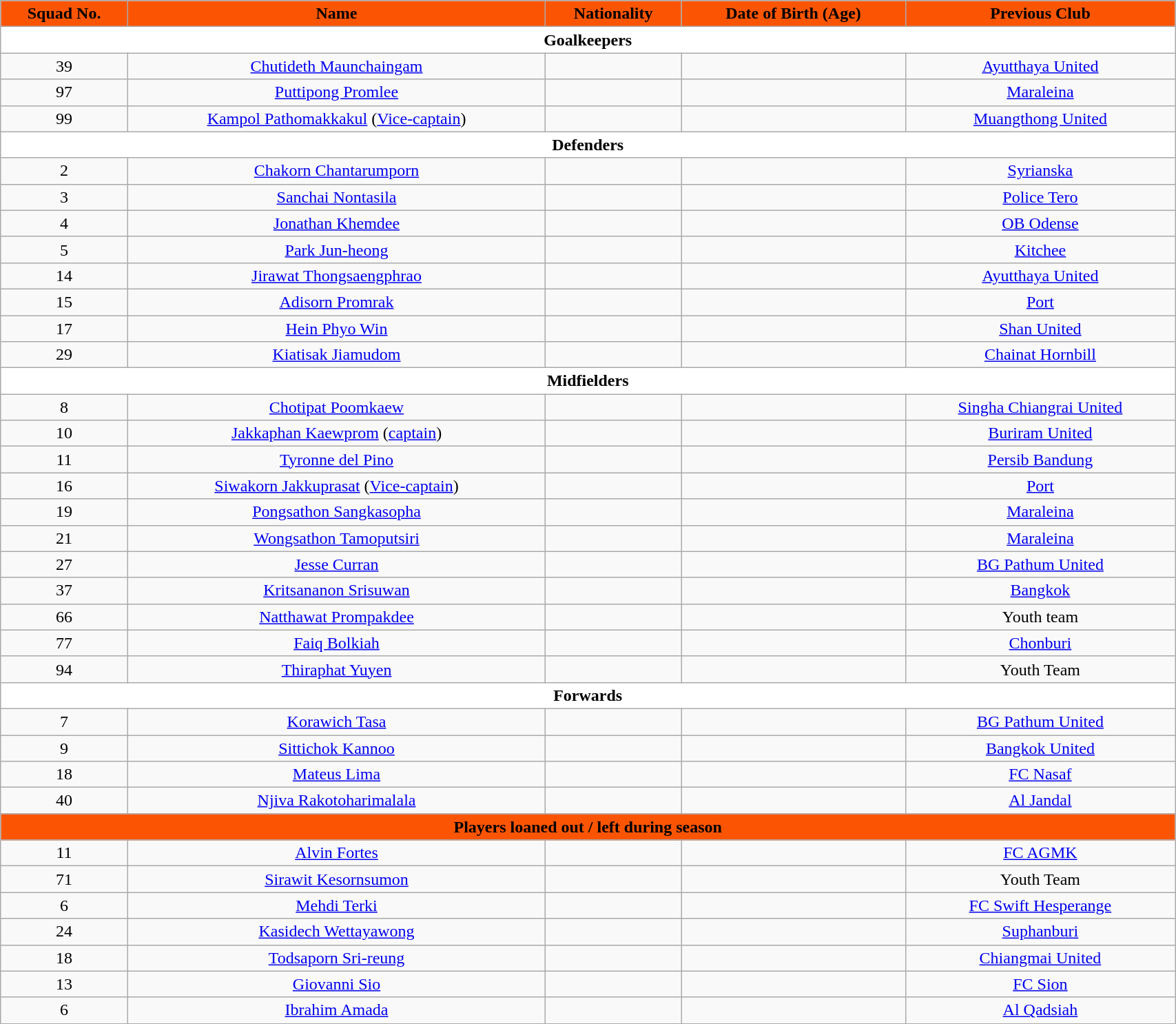<table class="wikitable" style="text-align:center; font-size:100%; width:90%;">
<tr>
<th style="background:#fb5503; color:black; text-align:center;">Squad No.</th>
<th style="background:#fb5503; color:black; text-align:center;">Name</th>
<th style="background:#fb5503; color:black; text-align:center;">Nationality</th>
<th style="background:#fb5503; color:black; text-align:center;">Date of Birth (Age)</th>
<th style="background:#fb5503; color:black; text-align:center;">Previous Club</th>
</tr>
<tr>
<th colspan="8" style="background:white; color:black; text-align:center">Goalkeepers</th>
</tr>
<tr>
<td>39</td>
<td><a href='#'>Chutideth Maunchaingam</a></td>
<td></td>
<td></td>
<td> <a href='#'>Ayutthaya United</a></td>
</tr>
<tr>
<td>97</td>
<td><a href='#'>Puttipong Promlee</a></td>
<td></td>
<td></td>
<td> <a href='#'>Maraleina</a></td>
</tr>
<tr>
<td>99</td>
<td><a href='#'>Kampol Pathomakkakul</a> (<a href='#'>Vice-captain</a>)</td>
<td></td>
<td></td>
<td> <a href='#'>Muangthong United</a></td>
</tr>
<tr>
<th colspan="8" style="background:white; color:black; text-align:center">Defenders</th>
</tr>
<tr>
<td>2</td>
<td><a href='#'>Chakorn Chantarumporn</a></td>
<td></td>
<td></td>
<td> <a href='#'>Syrianska</a></td>
</tr>
<tr>
<td>3</td>
<td><a href='#'>Sanchai Nontasila</a></td>
<td></td>
<td></td>
<td> <a href='#'>Police Tero</a></td>
</tr>
<tr>
<td>4</td>
<td><a href='#'>Jonathan Khemdee</a></td>
<td></td>
<td></td>
<td> <a href='#'>OB Odense</a></td>
</tr>
<tr>
<td>5</td>
<td><a href='#'>Park Jun-heong</a></td>
<td></td>
<td></td>
<td> <a href='#'>Kitchee</a></td>
</tr>
<tr>
<td>14</td>
<td><a href='#'>Jirawat Thongsaengphrao</a></td>
<td></td>
<td></td>
<td> <a href='#'>Ayutthaya United</a></td>
</tr>
<tr>
<td>15</td>
<td><a href='#'>Adisorn Promrak</a></td>
<td></td>
<td></td>
<td> <a href='#'>Port</a></td>
</tr>
<tr>
<td>17</td>
<td><a href='#'>Hein Phyo Win</a></td>
<td></td>
<td></td>
<td> <a href='#'>Shan United</a></td>
</tr>
<tr>
<td>29</td>
<td><a href='#'>Kiatisak Jiamudom</a></td>
<td></td>
<td></td>
<td> <a href='#'>Chainat Hornbill</a></td>
</tr>
<tr>
<th colspan="8" style="background:white; color:black; text-align:center">Midfielders</th>
</tr>
<tr>
<td>8</td>
<td><a href='#'>Chotipat Poomkaew</a></td>
<td></td>
<td></td>
<td> <a href='#'>Singha Chiangrai United</a></td>
</tr>
<tr>
<td>10</td>
<td><a href='#'>Jakkaphan Kaewprom</a> (<a href='#'>captain</a>)</td>
<td></td>
<td></td>
<td> <a href='#'>Buriram United</a></td>
</tr>
<tr>
<td>11</td>
<td><a href='#'>Tyronne del Pino</a></td>
<td></td>
<td></td>
<td> <a href='#'>Persib Bandung</a></td>
</tr>
<tr>
<td>16</td>
<td><a href='#'>Siwakorn Jakkuprasat</a> (<a href='#'>Vice-captain</a>)</td>
<td></td>
<td></td>
<td> <a href='#'>Port</a></td>
</tr>
<tr>
<td>19</td>
<td><a href='#'>Pongsathon Sangkasopha</a></td>
<td></td>
<td></td>
<td> <a href='#'>Maraleina</a></td>
</tr>
<tr>
<td>21</td>
<td><a href='#'>Wongsathon Tamoputsiri</a></td>
<td></td>
<td></td>
<td> <a href='#'>Maraleina</a></td>
</tr>
<tr>
<td>27</td>
<td><a href='#'>Jesse Curran</a></td>
<td></td>
<td></td>
<td> <a href='#'>BG Pathum United</a></td>
</tr>
<tr>
<td>37</td>
<td><a href='#'>Kritsananon Srisuwan</a></td>
<td></td>
<td></td>
<td> <a href='#'>Bangkok</a></td>
</tr>
<tr>
<td>66</td>
<td><a href='#'>Natthawat Prompakdee</a></td>
<td></td>
<td></td>
<td>Youth team</td>
</tr>
<tr>
<td>77</td>
<td><a href='#'>Faiq Bolkiah</a></td>
<td></td>
<td></td>
<td> <a href='#'>Chonburi</a></td>
</tr>
<tr>
<td>94</td>
<td><a href='#'>Thiraphat Yuyen</a></td>
<td></td>
<td></td>
<td>Youth Team</td>
</tr>
<tr>
<th colspan="8" style="background:white; color:black; text-align:center">Forwards</th>
</tr>
<tr>
<td>7</td>
<td><a href='#'>Korawich Tasa</a></td>
<td></td>
<td></td>
<td> <a href='#'>BG Pathum United</a></td>
</tr>
<tr>
<td>9</td>
<td><a href='#'>Sittichok Kannoo</a></td>
<td></td>
<td></td>
<td> <a href='#'>Bangkok United</a></td>
</tr>
<tr>
<td>18</td>
<td><a href='#'>Mateus Lima</a></td>
<td></td>
<td></td>
<td> <a href='#'>FC Nasaf</a></td>
</tr>
<tr>
<td>40</td>
<td><a href='#'>Njiva Rakotoharimalala</a></td>
<td></td>
<td></td>
<td> <a href='#'>Al Jandal</a></td>
</tr>
<tr>
<th colspan="8" style="background:#fb5503; color:black; text-align:center">Players loaned out / left during season</th>
</tr>
<tr>
<td>11</td>
<td><a href='#'>Alvin Fortes</a></td>
<td></td>
<td></td>
<td> <a href='#'>FC AGMK</a></td>
</tr>
<tr>
<td>71</td>
<td><a href='#'>Sirawit Kesornsumon</a></td>
<td></td>
<td></td>
<td>Youth Team</td>
</tr>
<tr>
<td>6</td>
<td><a href='#'>Mehdi Terki</a></td>
<td></td>
<td></td>
<td> <a href='#'>FC Swift Hesperange</a></td>
</tr>
<tr>
<td>24</td>
<td><a href='#'>Kasidech Wettayawong</a></td>
<td></td>
<td></td>
<td> <a href='#'>Suphanburi</a></td>
</tr>
<tr>
<td>18</td>
<td><a href='#'>Todsaporn Sri-reung</a></td>
<td></td>
<td></td>
<td> <a href='#'>Chiangmai United</a></td>
</tr>
<tr>
<td>13</td>
<td><a href='#'>Giovanni Sio</a></td>
<td></td>
<td></td>
<td> <a href='#'>FC Sion</a></td>
</tr>
<tr>
<td>6</td>
<td><a href='#'>Ibrahim Amada</a></td>
<td></td>
<td></td>
<td> <a href='#'>Al Qadsiah</a></td>
</tr>
<tr>
</tr>
</table>
